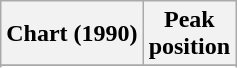<table class="wikitable sortable">
<tr>
<th align="left">Chart (1990)</th>
<th align="center">Peak<br>position</th>
</tr>
<tr>
</tr>
<tr>
</tr>
</table>
